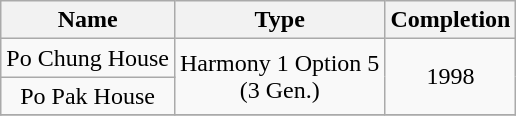<table class="wikitable" style="text-align: center">
<tr>
<th>Name</th>
<th>Type</th>
<th>Completion</th>
</tr>
<tr>
<td>Po Chung House</td>
<td rowspan="2">Harmony 1 Option 5 <br> (3 Gen.)</td>
<td rowspan="2">1998</td>
</tr>
<tr>
<td>Po Pak House</td>
</tr>
<tr>
</tr>
</table>
